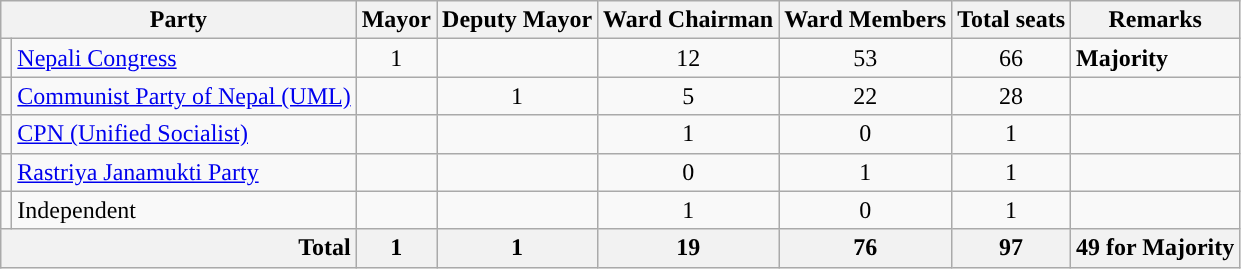<table class="wikitable sortable">
<tr>
<th colspan="2" style="text-align:centre;">Party</th>
<th>Mayor</th>
<th>Deputy Mayor</th>
<th>Ward Chairman</th>
<th>Ward Members</th>
<th>Total seats</th>
<th>Remarks</th>
</tr>
<tr>
<td style="background-color:"></td>
<td style="text-align:left;"><a href='#'>Nepali Congress</a></td>
<td style="text-align:center;">1</td>
<td style="text-align:center;"></td>
<td style="text-align:center;">12</td>
<td style="text-align:center;">53</td>
<td style="text-align:center;">66</td>
<td><strong>Majority</strong></td>
</tr>
<tr>
<td style="background-color:"></td>
<td style="text-align:left;"><a href='#'>Communist Party of Nepal (UML)</a></td>
<td></td>
<td style="text-align:center;">1</td>
<td style="text-align:center;">5</td>
<td style="text-align:center;">22</td>
<td style="text-align:center;">28</td>
<td></td>
</tr>
<tr>
<td style="background-color:"></td>
<td><a href='#'>CPN (Unified Socialist)</a></td>
<td></td>
<td style="text-align:center;"></td>
<td style="text-align:center;">1</td>
<td style="text-align:center;">0</td>
<td style="text-align:center;">1</td>
<td></td>
</tr>
<tr>
<td style="background-color:"></td>
<td style="text-align:left;"><a href='#'>Rastriya Janamukti Party</a></td>
<td style="text-align:center;"></td>
<td></td>
<td style="text-align:center;">0</td>
<td style="text-align:center;">1</td>
<td style="text-align:center;">1</td>
<td></td>
</tr>
<tr>
<td style="background-color:"></td>
<td style="text-align:left;">Independent</td>
<td></td>
<td style="text-align:center;"></td>
<td style="text-align:center;">1</td>
<td style="text-align:center;">0</td>
<td style="text-align:center;">1</td>
<td></td>
</tr>
<tr>
<th colspan="2" style="text-align:right;">Total</th>
<th>1</th>
<th>1</th>
<th>19</th>
<th>76</th>
<th>97</th>
<th>49 for Majority</th>
</tr>
</table>
